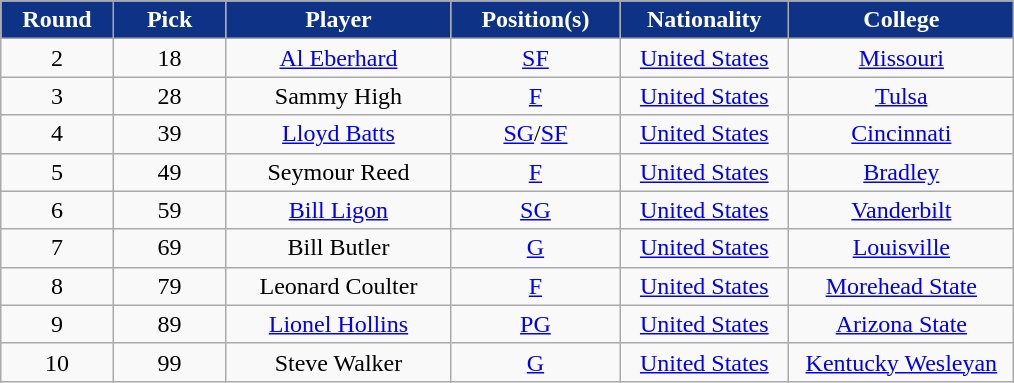<table class="wikitable sortable sortable">
<tr>
<th style="background:#0E3386; color:#FFFFFF" width="10%">Round</th>
<th style="background:#0E3386; color:#FFFFFF" width="10%">Pick</th>
<th style="background:#0E3386; color:#FFFFFF" width="20%">Player</th>
<th style="background:#0E3386; color:#FFFFFF" width="15%">Position(s)</th>
<th style="background:#0E3386; color:#FFFFFF" width="15%">Nationality</th>
<th style="background:#0E3386; color:#FFFFFF" width="20%">College</th>
</tr>
<tr style="text-align: center">
<td>2</td>
<td>18</td>
<td><a href='#'>Al Eberhard</a></td>
<td><a href='#'>SF</a></td>
<td> <a href='#'>United States</a></td>
<td><a href='#'>Missouri</a></td>
</tr>
<tr style="text-align: center">
<td>3</td>
<td>28</td>
<td>Sammy High</td>
<td><a href='#'>F</a></td>
<td> <a href='#'>United States</a></td>
<td><a href='#'>Tulsa</a></td>
</tr>
<tr style="text-align: center">
<td>4</td>
<td>39</td>
<td><a href='#'>Lloyd Batts</a></td>
<td><a href='#'>SG</a>/<a href='#'>SF</a></td>
<td> <a href='#'>United States</a></td>
<td><a href='#'>Cincinnati</a></td>
</tr>
<tr style="text-align: center">
<td>5</td>
<td>49</td>
<td>Seymour Reed</td>
<td><a href='#'>F</a></td>
<td> <a href='#'>United States</a></td>
<td><a href='#'>Bradley</a></td>
</tr>
<tr style="text-align: center">
<td>6</td>
<td>59</td>
<td><a href='#'>Bill Ligon</a></td>
<td><a href='#'>SG</a></td>
<td> <a href='#'>United States</a></td>
<td><a href='#'>Vanderbilt</a></td>
</tr>
<tr style="text-align: center">
<td>7</td>
<td>69</td>
<td>Bill Butler</td>
<td><a href='#'>G</a></td>
<td> <a href='#'>United States</a></td>
<td><a href='#'>Louisville</a></td>
</tr>
<tr style="text-align: center">
<td>8</td>
<td>79</td>
<td>Leonard Coulter</td>
<td><a href='#'>F</a></td>
<td> <a href='#'>United States</a></td>
<td><a href='#'>Morehead State</a></td>
</tr>
<tr style="text-align: center">
<td>9</td>
<td>89</td>
<td><a href='#'>Lionel Hollins</a></td>
<td><a href='#'>PG</a></td>
<td> <a href='#'>United States</a></td>
<td><a href='#'>Arizona State</a></td>
</tr>
<tr style="text-align: center">
<td>10</td>
<td>99</td>
<td>Steve Walker</td>
<td><a href='#'>G</a></td>
<td> <a href='#'>United States</a></td>
<td><a href='#'>Kentucky Wesleyan</a></td>
</tr>
</table>
